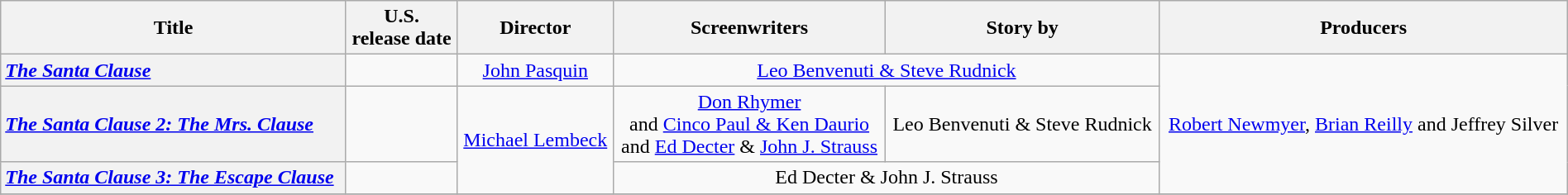<table class="wikitable plainrowheaders" style="text-align:center" width=100%>
<tr>
<th scope="col">Title</th>
<th scope="col">U.S.<br>release date</th>
<th scope="col">Director</th>
<th scope="col">Screenwriters</th>
<th scope="col">Story by</th>
<th scope="col">Producers</th>
</tr>
<tr>
<th scope="row" style="text-align:left"><em><a href='#'>The Santa Clause</a></em></th>
<td style="text-align:center"></td>
<td><a href='#'>John Pasquin</a></td>
<td colspan="2"><a href='#'>Leo Benvenuti & Steve Rudnick</a></td>
<td rowspan="3"><a href='#'>Robert Newmyer</a>, <a href='#'>Brian Reilly</a> and Jeffrey Silver</td>
</tr>
<tr>
<th scope="row" style="text-align:left"><em><a href='#'>The Santa Clause 2: The Mrs. Clause</a></em></th>
<td style="text-align:center"></td>
<td rowspan="2"><a href='#'>Michael Lembeck</a></td>
<td><a href='#'>Don Rhymer</a><br>and <a href='#'>Cinco Paul & Ken Daurio</a><br>and <a href='#'>Ed Decter</a> & <a href='#'>John J. Strauss</a></td>
<td>Leo Benvenuti & Steve Rudnick</td>
</tr>
<tr>
<th scope="row" style="text-align:left"><em><a href='#'>The Santa Clause 3: The Escape Clause</a></em></th>
<td style="text-align:center"></td>
<td colspan="2">Ed Decter & John J. Strauss</td>
</tr>
<tr>
</tr>
</table>
